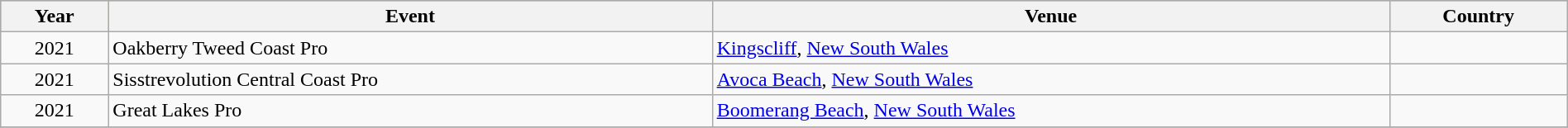<table class="wikitable" style="width: 100%;">
<tr bgcolor="#bdb76b">
<th>Year</th>
<th>Event</th>
<th>Venue</th>
<th>Country</th>
</tr>
<tr>
<td style=text-align:center>2021</td>
<td>Oakberry Tweed Coast Pro</td>
<td><a href='#'>Kingscliff</a>, <a href='#'>New South Wales</a></td>
<td></td>
</tr>
<tr>
<td style=text-align:center>2021</td>
<td>Sisstrevolution Central Coast Pro</td>
<td><a href='#'>Avoca Beach</a>, <a href='#'>New South Wales</a></td>
<td></td>
</tr>
<tr>
<td style=text-align:center>2021</td>
<td>Great Lakes Pro</td>
<td><a href='#'>Boomerang Beach</a>, <a href='#'>New South Wales</a></td>
<td></td>
</tr>
<tr>
</tr>
</table>
